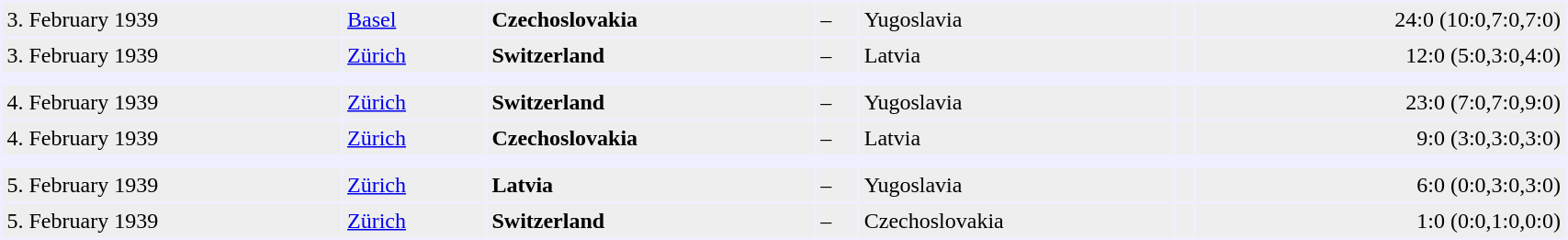<table cellspacing="2" border="0" cellpadding="3" bgcolor="#EFEFFF" width="90%">
<tr>
<td bgcolor="#EEEEEE">3. February 1939</td>
<td bgcolor="#EEEEEE"><a href='#'>Basel</a></td>
<td bgcolor="#EEEEEE"> <strong>Czechoslovakia</strong></td>
<td bgcolor="#EEEEEE">–</td>
<td bgcolor="#EEEEEE"> Yugoslavia</td>
<td bgcolor="#EEEEEE"></td>
<td bgcolor="#EEEEEE" align="right">24:0 (10:0,7:0,7:0)</td>
</tr>
<tr>
<td bgcolor="#EEEEEE">3. February 1939</td>
<td bgcolor="#EEEEEE"><a href='#'>Zürich</a></td>
<td bgcolor="#EEEEEE"> <strong>Switzerland</strong></td>
<td bgcolor="#EEEEEE">–</td>
<td bgcolor="#EEEEEE"> Latvia</td>
<td bgcolor="#EEEEEE"></td>
<td bgcolor="#EEEEEE" align="right">12:0 (5:0,3:0,4:0)</td>
</tr>
<tr>
<td></td>
</tr>
<tr>
<td bgcolor="#EEEEEE">4. February 1939</td>
<td bgcolor="#EEEEEE"><a href='#'>Zürich</a></td>
<td bgcolor="#EEEEEE"> <strong>Switzerland</strong></td>
<td bgcolor="#EEEEEE">–</td>
<td bgcolor="#EEEEEE"> Yugoslavia</td>
<td bgcolor="#EEEEEE"></td>
<td bgcolor="#EEEEEE" align="right">23:0 (7:0,7:0,9:0)</td>
</tr>
<tr>
<td bgcolor="#EEEEEE">4. February 1939</td>
<td bgcolor="#EEEEEE"><a href='#'>Zürich</a></td>
<td bgcolor="#EEEEEE"> <strong>Czechoslovakia</strong></td>
<td bgcolor="#EEEEEE">–</td>
<td bgcolor="#EEEEEE"> Latvia</td>
<td bgcolor="#EEEEEE"></td>
<td bgcolor="#EEEEEE" align="right">9:0 (3:0,3:0,3:0)</td>
</tr>
<tr>
<td></td>
</tr>
<tr>
<td bgcolor="#EEEEEE">5. February 1939</td>
<td bgcolor="#EEEEEE"><a href='#'>Zürich</a></td>
<td bgcolor="#EEEEEE"> <strong>Latvia</strong></td>
<td bgcolor="#EEEEEE">–</td>
<td bgcolor="#EEEEEE"> Yugoslavia</td>
<td bgcolor="#EEEEEE"></td>
<td bgcolor="#EEEEEE" align="right">6:0 (0:0,3:0,3:0)</td>
</tr>
<tr>
<td bgcolor="#EEEEEE">5. February 1939</td>
<td bgcolor="#EEEEEE"><a href='#'>Zürich</a></td>
<td bgcolor="#EEEEEE"> <strong>Switzerland</strong></td>
<td bgcolor="#EEEEEE">–</td>
<td bgcolor="#EEEEEE"> Czechoslovakia</td>
<td bgcolor="#EEEEEE"></td>
<td bgcolor="#EEEEEE" align="right">1:0 (0:0,1:0,0:0)</td>
</tr>
</table>
